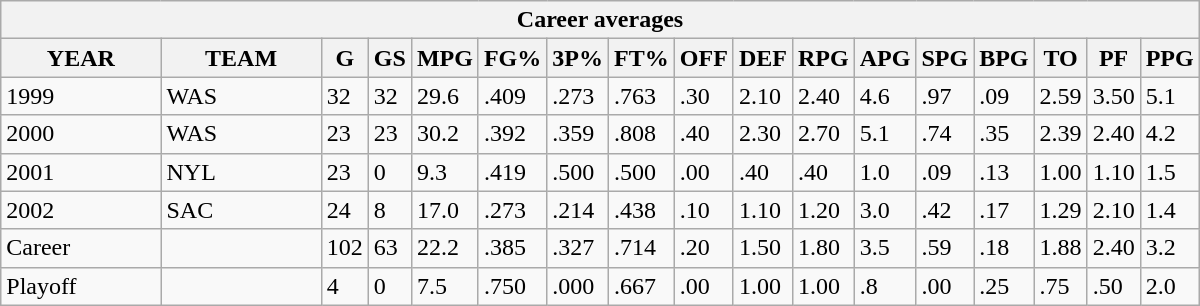<table class="wikitable" align="center" width="800px">
<tr>
<th colspan="17">Career averages</th>
</tr>
<tr>
<th align="center" width="100px">YEAR</th>
<th align="center" width="100px">TEAM</th>
<th align="center" width="20px">G</th>
<th align="center" width="20px">GS</th>
<th align="center" width="20px">MPG</th>
<th align="center" width="20px">FG%</th>
<th align="center" width="20px">3P%</th>
<th align="center" width="20px">FT%</th>
<th align="center" width="20px">OFF</th>
<th align="center" width="20px">DEF</th>
<th align="center" width="20px">RPG</th>
<th align="center" width="20px">APG</th>
<th align="center" width="20px">SPG</th>
<th align="center" width="20px">BPG</th>
<th align="center" width="20px">TO</th>
<th align="center" width="20px">PF</th>
<th align="center" width="20px">PPG</th>
</tr>
<tr>
<td>1999</td>
<td>WAS</td>
<td>32</td>
<td>32</td>
<td>29.6</td>
<td>.409</td>
<td>.273</td>
<td>.763</td>
<td>.30</td>
<td>2.10</td>
<td>2.40</td>
<td>4.6</td>
<td>.97</td>
<td>.09</td>
<td>2.59</td>
<td>3.50</td>
<td>5.1</td>
</tr>
<tr>
<td>2000</td>
<td>WAS</td>
<td>23</td>
<td>23</td>
<td>30.2</td>
<td>.392</td>
<td>.359</td>
<td>.808</td>
<td>.40</td>
<td>2.30</td>
<td>2.70</td>
<td>5.1</td>
<td>.74</td>
<td>.35</td>
<td>2.39</td>
<td>2.40</td>
<td>4.2</td>
</tr>
<tr>
<td>2001</td>
<td>NYL</td>
<td>23</td>
<td>0</td>
<td>9.3</td>
<td>.419</td>
<td>.500</td>
<td>.500</td>
<td>.00</td>
<td>.40</td>
<td>.40</td>
<td>1.0</td>
<td>.09</td>
<td>.13</td>
<td>1.00</td>
<td>1.10</td>
<td>1.5</td>
</tr>
<tr>
<td>2002</td>
<td>SAC</td>
<td>24</td>
<td>8</td>
<td>17.0</td>
<td>.273</td>
<td>.214</td>
<td>.438</td>
<td>.10</td>
<td>1.10</td>
<td>1.20</td>
<td>3.0</td>
<td>.42</td>
<td>.17</td>
<td>1.29</td>
<td>2.10</td>
<td>1.4</td>
</tr>
<tr>
<td>Career</td>
<td></td>
<td>102</td>
<td>63</td>
<td>22.2</td>
<td>.385</td>
<td>.327</td>
<td>.714</td>
<td>.20</td>
<td>1.50</td>
<td>1.80</td>
<td>3.5</td>
<td>.59</td>
<td>.18</td>
<td>1.88</td>
<td>2.40</td>
<td>3.2</td>
</tr>
<tr>
<td>Playoff</td>
<td></td>
<td>4</td>
<td>0</td>
<td>7.5</td>
<td>.750</td>
<td>.000</td>
<td>.667</td>
<td>.00</td>
<td>1.00</td>
<td>1.00</td>
<td>.8</td>
<td>.00</td>
<td>.25</td>
<td>.75</td>
<td>.50</td>
<td>2.0</td>
</tr>
</table>
